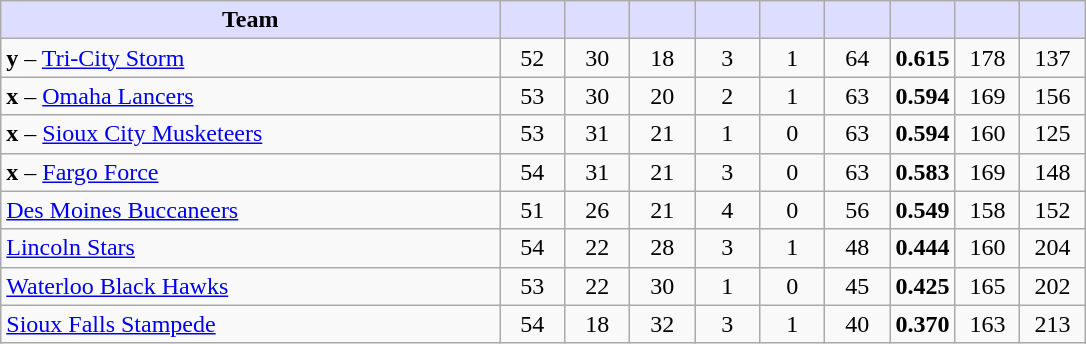<table class="wikitable" style="text-align:center">
<tr>
<th style="background:#ddf; width:46%;">Team</th>
<th style="background:#ddf; width:6%;"></th>
<th style="background:#ddf; width:6%;"></th>
<th style="background:#ddf; width:6%;"></th>
<th style="background:#ddf; width:6%;"></th>
<th style="background:#ddf; width:6%;"></th>
<th style="background:#ddf; width:6%;"></th>
<th style="background:#ddf; width:6%;"></th>
<th style="background:#ddf; width:6%;"></th>
<th style="background:#ddf; width:6%;"></th>
</tr>
<tr>
<td align=left><strong>y</strong> – <a href='#'>Tri-City Storm</a></td>
<td>52</td>
<td>30</td>
<td>18</td>
<td>3</td>
<td>1</td>
<td>64</td>
<td><strong>0.615</strong></td>
<td>178</td>
<td>137</td>
</tr>
<tr>
<td align=left><strong>x</strong> – <a href='#'>Omaha Lancers</a></td>
<td>53</td>
<td>30</td>
<td>20</td>
<td>2</td>
<td>1</td>
<td>63</td>
<td><strong>0.594</strong></td>
<td>169</td>
<td>156</td>
</tr>
<tr>
<td align=left><strong>x</strong> – <a href='#'>Sioux City Musketeers</a></td>
<td>53</td>
<td>31</td>
<td>21</td>
<td>1</td>
<td>0</td>
<td>63</td>
<td><strong>0.594</strong></td>
<td>160</td>
<td>125</td>
</tr>
<tr>
<td align=left><strong>x</strong> – <a href='#'>Fargo Force</a></td>
<td>54</td>
<td>31</td>
<td>21</td>
<td>3</td>
<td>0</td>
<td>63</td>
<td><strong>0.583</strong></td>
<td>169</td>
<td>148</td>
</tr>
<tr>
<td align=left><a href='#'>Des Moines Buccaneers</a></td>
<td>51</td>
<td>26</td>
<td>21</td>
<td>4</td>
<td>0</td>
<td>56</td>
<td><strong>0.549</strong></td>
<td>158</td>
<td>152</td>
</tr>
<tr>
<td align=left><a href='#'>Lincoln Stars</a></td>
<td>54</td>
<td>22</td>
<td>28</td>
<td>3</td>
<td>1</td>
<td>48</td>
<td><strong>0.444</strong></td>
<td>160</td>
<td>204</td>
</tr>
<tr>
<td align=left><a href='#'>Waterloo Black Hawks</a></td>
<td>53</td>
<td>22</td>
<td>30</td>
<td>1</td>
<td>0</td>
<td>45</td>
<td><strong>0.425</strong></td>
<td>165</td>
<td>202</td>
</tr>
<tr>
<td align=left><a href='#'>Sioux Falls Stampede</a></td>
<td>54</td>
<td>18</td>
<td>32</td>
<td>3</td>
<td>1</td>
<td>40</td>
<td><strong>0.370</strong></td>
<td>163</td>
<td>213</td>
</tr>
</table>
